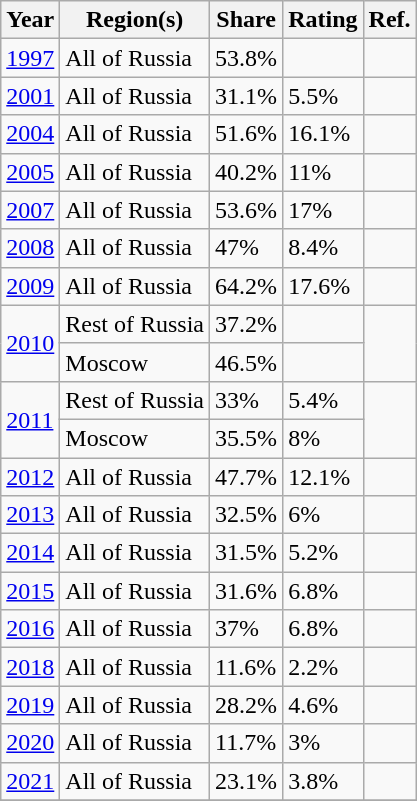<table class="wikitable sortable plainrowheaders">
<tr>
<th scope="col">Year</th>
<th scope="col">Region(s)</th>
<th scope="col">Share</th>
<th scope="col">Rating</th>
<th scope="col">Ref.</th>
</tr>
<tr>
<td><a href='#'>1997</a></td>
<td>All of Russia</td>
<td>53.8%</td>
<td></td>
<td></td>
</tr>
<tr>
<td><a href='#'>2001</a></td>
<td>All of Russia</td>
<td>31.1%</td>
<td>5.5%</td>
<td></td>
</tr>
<tr>
<td><a href='#'>2004</a></td>
<td>All of Russia</td>
<td>51.6%</td>
<td>16.1%</td>
<td></td>
</tr>
<tr>
<td><a href='#'>2005</a></td>
<td>All of Russia</td>
<td>40.2%</td>
<td>11%</td>
<td></td>
</tr>
<tr>
<td><a href='#'>2007</a></td>
<td>All of Russia</td>
<td>53.6%</td>
<td>17%</td>
<td></td>
</tr>
<tr>
<td><a href='#'>2008</a></td>
<td>All of Russia</td>
<td>47%</td>
<td>8.4%</td>
<td></td>
</tr>
<tr>
<td><a href='#'>2009</a></td>
<td>All of Russia</td>
<td>64.2%</td>
<td>17.6%</td>
<td></td>
</tr>
<tr>
<td rowspan="2"><a href='#'>2010</a></td>
<td>Rest of Russia</td>
<td>37.2%</td>
<td></td>
<td rowspan="2"></td>
</tr>
<tr>
<td>Moscow</td>
<td>46.5%</td>
<td></td>
</tr>
<tr>
<td rowspan="2"><a href='#'>2011</a></td>
<td>Rest of Russia</td>
<td>33%</td>
<td>5.4%</td>
<td rowspan="2"></td>
</tr>
<tr>
<td>Moscow</td>
<td>35.5%</td>
<td>8%</td>
</tr>
<tr>
<td><a href='#'>2012</a></td>
<td>All of Russia</td>
<td>47.7%</td>
<td>12.1%</td>
<td></td>
</tr>
<tr>
<td><a href='#'>2013</a></td>
<td>All of Russia</td>
<td>32.5%</td>
<td>6%</td>
<td></td>
</tr>
<tr>
<td><a href='#'>2014</a></td>
<td>All of Russia</td>
<td>31.5%</td>
<td>5.2%</td>
<td></td>
</tr>
<tr>
<td><a href='#'>2015</a></td>
<td>All of Russia</td>
<td>31.6%</td>
<td>6.8%</td>
<td></td>
</tr>
<tr>
<td><a href='#'>2016</a></td>
<td>All of Russia</td>
<td>37%</td>
<td>6.8%</td>
<td></td>
</tr>
<tr>
<td><a href='#'>2018</a></td>
<td>All of Russia</td>
<td>11.6%</td>
<td>2.2%</td>
<td></td>
</tr>
<tr>
<td><a href='#'>2019</a></td>
<td>All of Russia</td>
<td>28.2%</td>
<td>4.6%</td>
<td></td>
</tr>
<tr>
<td><a href='#'>2020</a></td>
<td>All of Russia</td>
<td>11.7%</td>
<td>3%</td>
<td></td>
</tr>
<tr>
<td><a href='#'>2021</a></td>
<td>All of Russia</td>
<td>23.1%</td>
<td>3.8%</td>
<td></td>
</tr>
<tr>
</tr>
</table>
